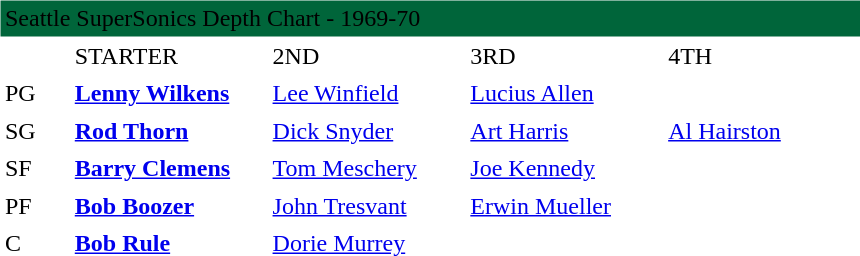<table cellpadding="3" cellspacing="1" class="osdyn" width="575">
<tr class="masthead_alt">
<td bgcolor="#00653A" colspan="5"><span>Seattle SuperSonics Depth Chart - 1969-70</span></td>
</tr>
<tr class="stathead">
<td width="8%"></td>
<td width="23%">STARTER</td>
<td width="23%">2ND</td>
<td width="23%">3RD</td>
<td width="23%">4TH</td>
</tr>
<tr class="oddrow">
<td>PG</td>
<td><strong><a href='#'>Lenny Wilkens</a></strong></td>
<td><a href='#'>Lee Winfield</a></td>
<td><a href='#'>Lucius Allen</a></td>
<td></td>
</tr>
<tr class="evenrow">
<td>SG</td>
<td><strong><a href='#'>Rod Thorn</a></strong></td>
<td><a href='#'>Dick Snyder</a></td>
<td><a href='#'>Art Harris</a></td>
<td><a href='#'>Al Hairston</a></td>
</tr>
<tr class="oddrow">
<td>SF</td>
<td><strong><a href='#'>Barry Clemens</a></strong></td>
<td><a href='#'>Tom Meschery</a></td>
<td><a href='#'>Joe Kennedy</a></td>
<td></td>
</tr>
<tr class="evenrow">
<td>PF</td>
<td><strong><a href='#'>Bob Boozer</a></strong></td>
<td><a href='#'>John Tresvant</a></td>
<td><a href='#'>Erwin Mueller</a></td>
<td></td>
</tr>
<tr class="oddrow">
<td>C</td>
<td><strong><a href='#'>Bob Rule</a></strong></td>
<td><a href='#'>Dorie Murrey</a></td>
<td></td>
<td></td>
</tr>
</table>
